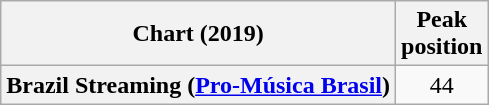<table class="wikitable plainrowheaders" style="text-align:center">
<tr>
<th scope="col">Chart (2019)</th>
<th scope="col">Peak<br>position</th>
</tr>
<tr>
<th scope="row">Brazil Streaming (<a href='#'>Pro-Música Brasil</a>)</th>
<td>44</td>
</tr>
</table>
